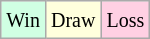<table class="wikitable">
<tr>
<td style="background-color: #d0ffe3;"><small>Win</small></td>
<td style="background-color: #ffffdd;"><small>Draw</small></td>
<td style="background-color: #ffd0e3;"><small>Loss</small></td>
</tr>
</table>
